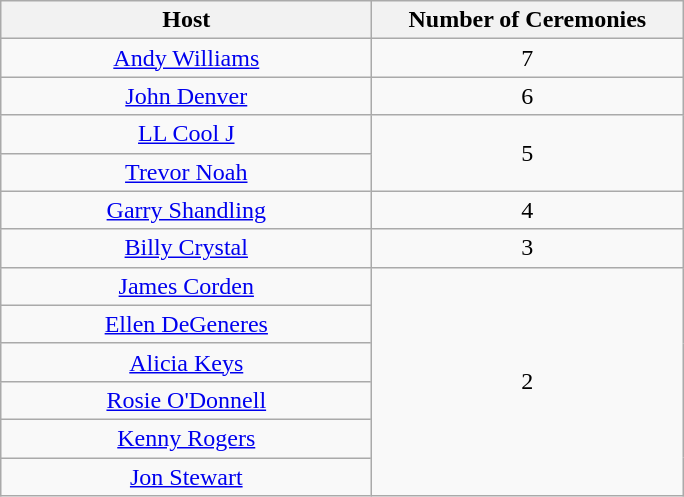<table class="wikitable" style="text-align: center">
<tr>
<th width="240">Host</th>
<th width="200">Number of Ceremonies</th>
</tr>
<tr>
<td><a href='#'>Andy Williams</a></td>
<td>7</td>
</tr>
<tr>
<td><a href='#'>John Denver</a></td>
<td>6</td>
</tr>
<tr>
<td><a href='#'>LL Cool J</a></td>
<td rowspan="2">5</td>
</tr>
<tr>
<td><a href='#'>Trevor Noah</a></td>
</tr>
<tr>
<td><a href='#'>Garry Shandling</a></td>
<td>4</td>
</tr>
<tr>
<td><a href='#'>Billy Crystal</a></td>
<td>3</td>
</tr>
<tr>
<td><a href='#'>James Corden</a></td>
<td rowspan="7">2</td>
</tr>
<tr>
<td><a href='#'>Ellen DeGeneres</a></td>
</tr>
<tr>
<td><a href='#'>Alicia Keys</a></td>
</tr>
<tr>
<td><a href='#'>Rosie O'Donnell</a></td>
</tr>
<tr>
<td><a href='#'>Kenny Rogers</a></td>
</tr>
<tr>
<td><a href='#'>Jon Stewart</a></td>
</tr>
</table>
